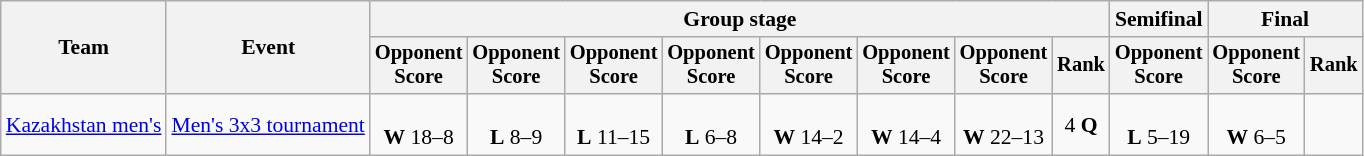<table class="wikitable" style="font-size:90%">
<tr>
<th rowspan="2">Team</th>
<th rowspan="2">Event</th>
<th colspan="8">Group stage</th>
<th>Semifinal</th>
<th colspan="2">Final</th>
</tr>
<tr style="font-size:95%">
<th>Opponent<br>Score</th>
<th>Opponent<br>Score</th>
<th>Opponent<br>Score</th>
<th>Opponent<br>Score</th>
<th>Opponent<br>Score</th>
<th>Opponent<br>Score</th>
<th>Opponent<br>Score</th>
<th>Rank</th>
<th>Opponent<br>Score</th>
<th>Opponent<br>Score</th>
<th>Rank</th>
</tr>
<tr align="center">
<td align="left"><a href='#'>Kazakhstan men's</a></td>
<td align="left"><a href='#'>Men's 3x3 tournament</a></td>
<td><br><strong>W</strong> 18–8</td>
<td><br><strong>L</strong> 8–9</td>
<td><br><strong>L</strong> 11–15</td>
<td><br><strong>L</strong> 6–8</td>
<td><br><strong>W</strong> 14–2</td>
<td><br><strong>W</strong> 14–4</td>
<td><br><strong>W</strong> 22–13</td>
<td>4 <strong>Q</strong></td>
<td><br><strong>L</strong> 5–19</td>
<td><br><strong>W</strong> 6–5</td>
<td></td>
</tr>
</table>
